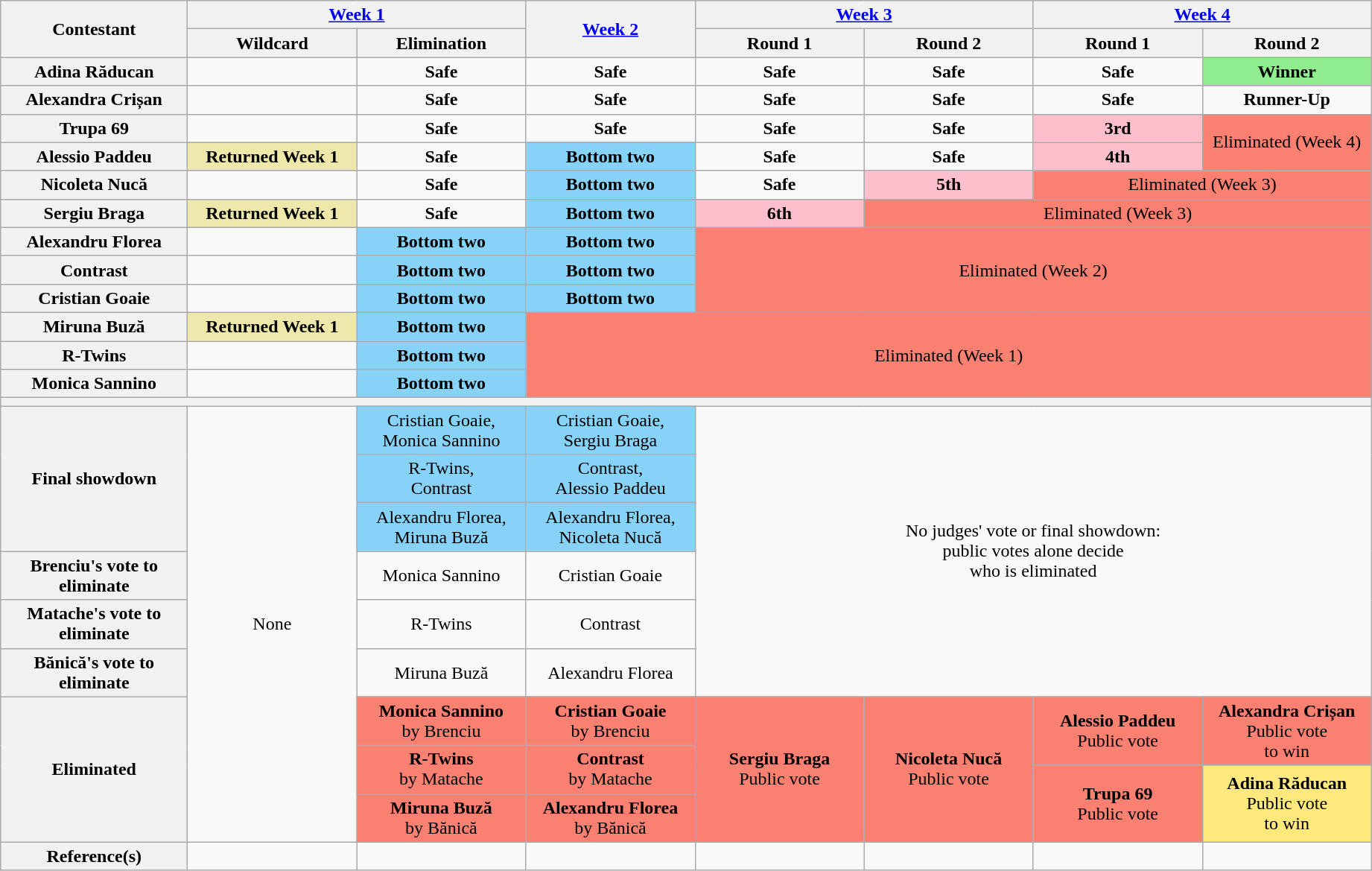<table class="wikitable" style="text-align:center; font-size:100%; border-right:none;">
<tr>
<th style="width:10em" rowspan="2" scope="col">Contestant</th>
<th colspan="2"><a href='#'>Week 1</a></th>
<th style="width:9em" rowspan="2" scope="col"><a href='#'>Week 2</a></th>
<th style="width:16em" colspan="2" scope="col"><a href='#'>Week 3</a></th>
<th colspan="2"><a href='#'>Week 4</a></th>
</tr>
<tr>
<th style="width:9em">Wildcard</th>
<th style="width:9em">Elimination</th>
<th style="width:9em">Round 1</th>
<th style="width:9em">Round 2</th>
<th style="width:9em">Round 1</th>
<th style="width:9em">Round 2</th>
</tr>
<tr>
<th scope="row">Adina Răducan</th>
<td></td>
<td><strong>Safe</strong></td>
<td><strong>Safe</strong></td>
<td><strong>Safe</strong></td>
<td><strong>Safe</strong></td>
<td><strong>Safe</strong></td>
<td style="background:lightgreen"><strong>Winner</strong></td>
</tr>
<tr>
<th scope="row">Alexandra Crișan</th>
<td></td>
<td><strong>Safe</strong></td>
<td><strong>Safe</strong></td>
<td><strong>Safe</strong></td>
<td><strong>Safe</strong></td>
<td><strong>Safe</strong></td>
<td><strong>Runner-Up</strong></td>
</tr>
<tr>
<th scope="row">Trupa 69</th>
<td></td>
<td><strong>Safe</strong></td>
<td><strong>Safe</strong></td>
<td><strong>Safe</strong></td>
<td><strong>Safe</strong></td>
<td style="background:pink"><strong>3rd</strong></td>
<td rowspan=2 colspan="2" style="background:salmon">Eliminated (Week 4)</td>
</tr>
<tr>
<th scope="row">Alessio Paddeu</th>
<td style="background:#EEE8AA"><strong>Returned Week 1</strong></td>
<td><strong>Safe</strong></td>
<td style="background:#87D3F8"><strong>Bottom two</strong></td>
<td><strong>Safe</strong></td>
<td><strong>Safe</strong></td>
<td style="background:pink"><strong>4th</strong></td>
</tr>
<tr>
<th scope="row">Nicoleta Nucă</th>
<td></td>
<td><strong>Safe</strong></td>
<td style="background:#87D3F8"><strong>Bottom two</strong></td>
<td><strong>Safe</strong></td>
<td style="background:pink"><strong>5th</strong></td>
<td colspan="3" style="background:salmon">Eliminated (Week 3)</td>
</tr>
<tr>
<th scope="row">Sergiu Braga</th>
<td style="background:#EEE8AA"><strong>Returned Week 1</strong></td>
<td><strong>Safe</strong></td>
<td style="background:#87D3F8"><strong>Bottom two</strong></td>
<td style="background:pink"><strong>6th</strong></td>
<td colspan="4" style="background:salmon">Eliminated (Week 3)</td>
</tr>
<tr>
<th scope="row">Alexandru Florea</th>
<td></td>
<td style="background:#87D3F8"><strong>Bottom two</strong></td>
<td style="background:#87D3F8"><strong>Bottom two</strong></td>
<td rowspan=3 colspan="4" style="background:salmon">Eliminated (Week 2)</td>
</tr>
<tr>
<th scope="row">Contrast</th>
<td></td>
<td style="background:#87D3F8"><strong>Bottom two</strong></td>
<td style="background:#87D3F8"><strong>Bottom two</strong></td>
</tr>
<tr>
<th scope="row">Cristian Goaie</th>
<td></td>
<td style="background:#87D3F8"><strong>Bottom two</strong></td>
<td style="background:#87D3F8"><strong>Bottom two</strong></td>
</tr>
<tr>
<th scope="row">Miruna Buză</th>
<td style="background:#EEE8AA"><strong>Returned Week 1</strong></td>
<td style="background:#87D3F8"><strong>Bottom two</strong></td>
<td rowspan=3 colspan="5" style="background:salmon">Eliminated (Week 1)</td>
</tr>
<tr>
<th scope="row">R-Twins</th>
<td></td>
<td style="background:#87D3F8"><strong>Bottom two</strong></td>
</tr>
<tr>
<th scope="row">Monica Sannino</th>
<td></td>
<td style="background:#87D3F8"><strong>Bottom two</strong></td>
</tr>
<tr>
<th colspan="8"></th>
</tr>
<tr>
<th scope="row"  rowspan="3">Final showdown</th>
<td rowspan="12">None</td>
<td style="background:#87D3F8">Cristian Goaie,  Monica Sannino</td>
<td style="background:#87D3F8">Cristian Goaie,<br> Sergiu Braga</td>
<td rowspan=6 colspan=4>No judges' vote or final showdown: <br>public votes alone decide <br>who is eliminated<br></td>
</tr>
<tr>
<td style="background:#87D3F8">R-Twins,<br>Contrast</td>
<td style="background:#87D3F8">Contrast,<br>Alessio Paddeu</td>
</tr>
<tr>
<td style="background:#87D3F8">Alexandru Florea,<br> Miruna Buză</td>
<td style="background:#87D3F8">Alexandru Florea,<br> Nicoleta Nucă</td>
</tr>
<tr>
<th scope="row">Brenciu's vote to eliminate</th>
<td>Monica Sannino</td>
<td>Cristian Goaie</td>
</tr>
<tr>
<th scope="row">Matache's vote to eliminate</th>
<td>R-Twins</td>
<td>Contrast</td>
</tr>
<tr>
<th scope="row">Bănică's vote to eliminate</th>
<td>Miruna Buză</td>
<td>Alexandru Florea</td>
</tr>
<tr>
<th scope="row" rowspan="6">Eliminated</th>
<td style="background:salmon;" rowspan="2"><strong>Monica Sannino</strong> <br>by Brenciu</td>
<td style="background:salmon;" rowspan="2"><strong>Cristian Goaie</strong> <br>by Brenciu</td>
<td style="background:salmon;" rowspan="6"><strong>Sergiu Braga</strong><br>Public vote</td>
<td style="background:salmon;" rowspan="6"><strong>Nicoleta Nucă</strong> <br>Public vote</td>
<td style="background:salmon;" rowspan="3"><strong>Alessio Paddeu</strong><br>Public vote</td>
<td style="background:salmon;" rowspan="3"><strong>Alexandra Crișan</strong> <br>Public vote<br>to win</td>
<td style="display:none"></td>
</tr>
<tr>
<td style="display:none"></td>
</tr>
<tr>
<td style="background:salmon;" rowspan="2"><strong>R-Twins</strong><br>by Matache</td>
<td style="background:salmon;" rowspan="2"><strong>Contrast</strong><br>by Matache</td>
<td style="display:none"></td>
</tr>
<tr>
<td style="background:salmon;" rowspan="3"><strong>Trupa 69</strong><br>Public vote</td>
<td style="background:#FFE87C;" rowspan="3"><strong>Adina Răducan</strong> <br>Public vote<br>to win</td>
<td style="display:none"></td>
<td style="display:none"></td>
</tr>
<tr>
<td style="background:salmon;" rowspan="2"><strong>Miruna Buză</strong><br>by Bănică</td>
<td style="background:salmon;" rowspan="2"><strong>Alexandru Florea</strong><br>by Bănică</td>
</tr>
<tr>
<td style="display:none"></td>
</tr>
<tr>
<th scope="row">Reference(s)</th>
<td></td>
<td></td>
<td></td>
<td></td>
<td></td>
<td></td>
<td></td>
</tr>
</table>
